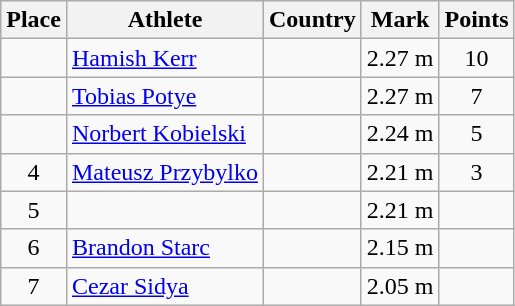<table class="wikitable">
<tr>
<th>Place</th>
<th>Athlete</th>
<th>Country</th>
<th>Mark</th>
<th>Points</th>
</tr>
<tr>
<td align=center></td>
<td><a href='#'>Hamish Kerr</a></td>
<td></td>
<td>2.27 m</td>
<td align=center>10</td>
</tr>
<tr>
<td align=center></td>
<td><a href='#'>Tobias Potye</a></td>
<td></td>
<td>2.27 m</td>
<td align=center>7</td>
</tr>
<tr>
<td align=center></td>
<td><a href='#'>Norbert Kobielski</a></td>
<td></td>
<td>2.24 m</td>
<td align=center>5</td>
</tr>
<tr>
<td align=center>4</td>
<td><a href='#'>Mateusz Przybylko</a></td>
<td></td>
<td>2.21 m</td>
<td align=center>3</td>
</tr>
<tr>
<td align=center>5</td>
<td></td>
<td></td>
<td>2.21 m</td>
<td align=center></td>
</tr>
<tr>
<td align=center>6</td>
<td><a href='#'>Brandon Starc</a></td>
<td></td>
<td>2.15 m</td>
<td align=center></td>
</tr>
<tr>
<td align=center>7</td>
<td><a href='#'>Cezar Sidya</a></td>
<td></td>
<td>2.05 m</td>
<td align=center></td>
</tr>
</table>
